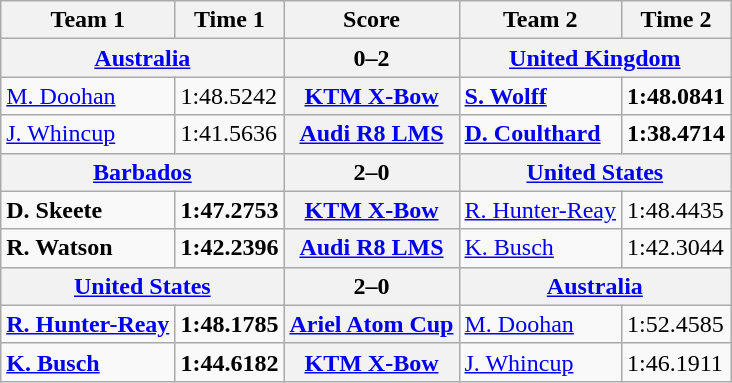<table class="wikitable">
<tr>
<th>Team 1</th>
<th>Time 1</th>
<th>Score</th>
<th>Team 2</th>
<th>Time 2</th>
</tr>
<tr>
<th colspan=2> <a href='#'>Australia</a></th>
<th>0–2</th>
<th colspan=2> <a href='#'>United Kingdom</a></th>
</tr>
<tr>
<td><a href='#'>M. Doohan</a></td>
<td>1:48.5242</td>
<th><a href='#'>KTM X-Bow</a></th>
<td><strong><a href='#'>S. Wolff</a></strong></td>
<td><strong>1:48.0841</strong> </td>
</tr>
<tr>
<td><a href='#'>J. Whincup</a></td>
<td>1:41.5636</td>
<th><a href='#'>Audi R8 LMS</a></th>
<td><strong><a href='#'>D. Coulthard</a></strong></td>
<td><strong>1:38.4714</strong></td>
</tr>
<tr>
<th colspan=2> <a href='#'>Barbados</a></th>
<th>2–0</th>
<th colspan=2> <a href='#'>United States</a></th>
</tr>
<tr>
<td><strong>D. Skeete</strong></td>
<td><strong>1:47.2753</strong></td>
<th><a href='#'>KTM X-Bow</a></th>
<td><a href='#'>R. Hunter-Reay</a></td>
<td>1:48.4435</td>
</tr>
<tr>
<td><strong>R. Watson</strong></td>
<td><strong>1:42.2396</strong></td>
<th><a href='#'>Audi R8 LMS</a></th>
<td><a href='#'>K. Busch</a></td>
<td>1:42.3044</td>
</tr>
<tr>
<th colspan=2> <a href='#'>United States</a></th>
<th>2–0</th>
<th colspan=2> <a href='#'>Australia</a></th>
</tr>
<tr>
<td><strong><a href='#'>R. Hunter-Reay</a></strong></td>
<td><strong>1:48.1785</strong></td>
<th><a href='#'>Ariel Atom Cup</a></th>
<td><a href='#'>M. Doohan</a></td>
<td>1:52.4585</td>
</tr>
<tr>
<td><strong><a href='#'>K. Busch</a></strong></td>
<td><strong>1:44.6182</strong> </td>
<th><a href='#'>KTM X-Bow</a></th>
<td><a href='#'>J. Whincup</a></td>
<td>1:46.1911</td>
</tr>
</table>
